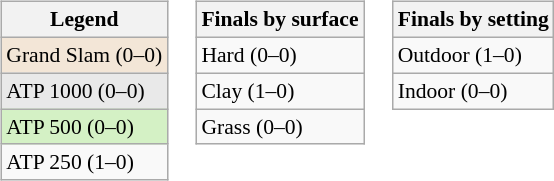<table>
<tr valign="top">
<td><br><table class="wikitable" style=font-size:90%>
<tr>
<th>Legend</th>
</tr>
<tr style="background:#f3e6d7;">
<td>Grand Slam (0–0)</td>
</tr>
<tr style="background:#e9e9e9;">
<td>ATP 1000 (0–0)</td>
</tr>
<tr style="background:#d4f1c5;">
<td>ATP 500 (0–0)</td>
</tr>
<tr>
<td>ATP 250 (1–0)</td>
</tr>
</table>
</td>
<td><br><table class="wikitable" style=font-size:90%>
<tr>
<th>Finals by surface</th>
</tr>
<tr>
<td>Hard (0–0)</td>
</tr>
<tr>
<td>Clay (1–0)</td>
</tr>
<tr>
<td>Grass (0–0)</td>
</tr>
</table>
</td>
<td><br><table class="wikitable" style=font-size:90%>
<tr>
<th>Finals by setting</th>
</tr>
<tr>
<td>Outdoor (1–0)</td>
</tr>
<tr>
<td>Indoor (0–0)</td>
</tr>
</table>
</td>
</tr>
</table>
